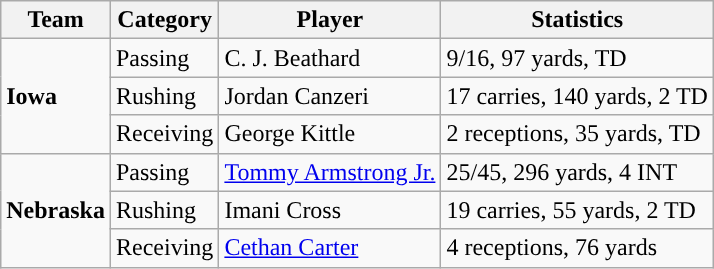<table class="wikitable" style="float: left;">
<tr>
<th>Team</th>
<th>Category</th>
<th>Player</th>
<th>Statistics</th>
</tr>
<tr>
<td rowspan=3><strong>Iowa</strong></td>
<td>Passing</td>
<td>C. J. Beathard</td>
<td>9/16, 97 yards, TD</td>
</tr>
<tr>
<td>Rushing</td>
<td>Jordan Canzeri</td>
<td>17 carries, 140 yards, 2 TD</td>
</tr>
<tr>
<td>Receiving</td>
<td>George Kittle</td>
<td>2 receptions, 35 yards, TD</td>
</tr>
<tr>
<td rowspan=3><strong>Nebraska</strong></td>
<td>Passing</td>
<td><a href='#'>Tommy Armstrong Jr.</a></td>
<td>25/45, 296 yards, 4 INT</td>
</tr>
<tr>
<td>Rushing</td>
<td>Imani Cross</td>
<td>19 carries, 55 yards, 2 TD</td>
</tr>
<tr>
<td>Receiving</td>
<td><a href='#'>Cethan Carter</a></td>
<td>4 receptions, 76 yards</td>
</tr>
</table>
